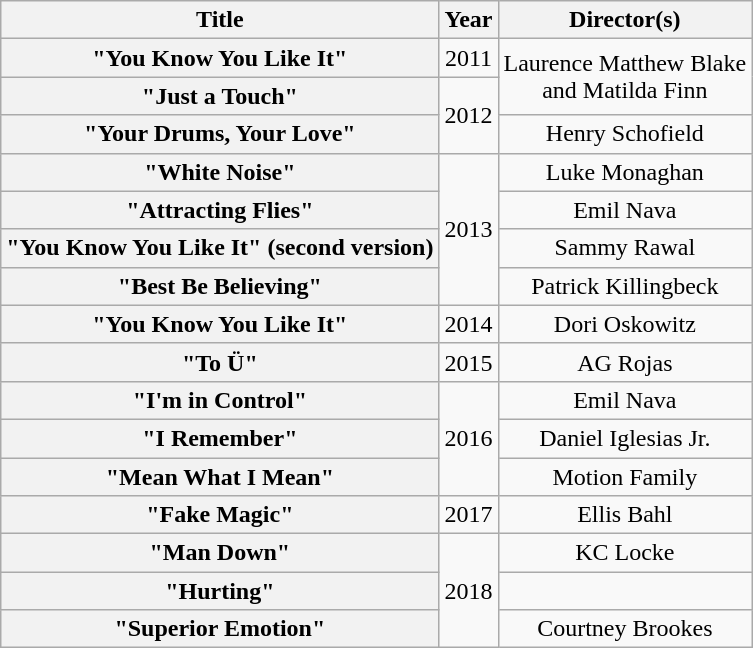<table class="wikitable plainrowheaders" style="text-align:center;">
<tr>
<th scope="col">Title</th>
<th scope="col">Year</th>
<th scope="col">Director(s)</th>
</tr>
<tr>
<th scope="row">"You Know You Like It"</th>
<td>2011</td>
<td rowspan="2">Laurence Matthew Blake<br>and Matilda Finn</td>
</tr>
<tr>
<th scope="row">"Just a Touch"</th>
<td rowspan="2">2012</td>
</tr>
<tr>
<th scope="row">"Your Drums, Your Love"</th>
<td>Henry Schofield</td>
</tr>
<tr>
<th scope="row">"White Noise" <br> </th>
<td rowspan="4">2013</td>
<td>Luke Monaghan</td>
</tr>
<tr>
<th scope="row">"Attracting Flies"</th>
<td>Emil Nava</td>
</tr>
<tr>
<th scope="row">"You Know You Like It" (second version)</th>
<td>Sammy Rawal</td>
</tr>
<tr>
<th scope="row">"Best Be Believing"</th>
<td>Patrick Killingbeck</td>
</tr>
<tr>
<th scope="row">"You Know You Like It" <br> </th>
<td>2014</td>
<td>Dori Oskowitz</td>
</tr>
<tr>
<th scope="row">"To Ü" <br> </th>
<td>2015</td>
<td>AG Rojas</td>
</tr>
<tr>
<th scope="row">"I'm in Control" <br> </th>
<td rowspan="3">2016</td>
<td>Emil Nava</td>
</tr>
<tr>
<th scope="row">"I Remember"</th>
<td>Daniel Iglesias Jr.</td>
</tr>
<tr>
<th scope="row">"Mean What I Mean" <br> </th>
<td>Motion Family</td>
</tr>
<tr>
<th scope="row">"Fake Magic" <br> </th>
<td>2017</td>
<td>Ellis Bahl</td>
</tr>
<tr>
<th scope="row">"Man Down" <br> </th>
<td rowspan="3">2018</td>
<td>KC Locke</td>
</tr>
<tr>
<th scope="row">"Hurting" <br> </th>
<td></td>
</tr>
<tr>
<th scope="row">"Superior Emotion" <br> </th>
<td>Courtney Brookes</td>
</tr>
</table>
